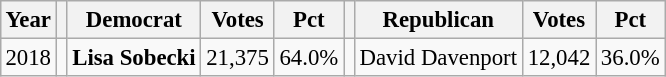<table class="wikitable" style="margin:0.5em ; font-size:95%">
<tr>
<th>Year</th>
<th></th>
<th>Democrat</th>
<th>Votes</th>
<th>Pct</th>
<th></th>
<th>Republican</th>
<th>Votes</th>
<th>Pct</th>
</tr>
<tr>
<td>2018</td>
<td></td>
<td><strong>Lisa Sobecki</strong></td>
<td>21,375</td>
<td>64.0%</td>
<td></td>
<td>David Davenport</td>
<td>12,042</td>
<td>36.0%</td>
</tr>
</table>
